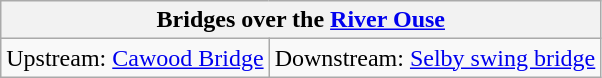<table class="wikitable">
<tr>
<th colspan=2>Bridges over the <a href='#'>River Ouse</a></th>
</tr>
<tr>
<td>Upstream: <a href='#'>Cawood Bridge</a></td>
<td>Downstream: <a href='#'>Selby swing bridge</a></td>
</tr>
</table>
